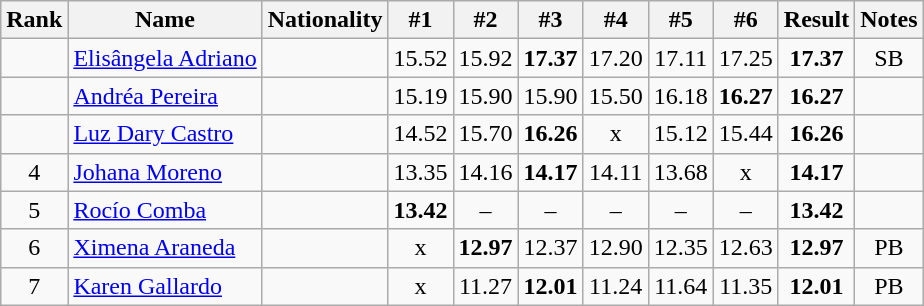<table class="wikitable sortable" style="text-align:center">
<tr>
<th>Rank</th>
<th>Name</th>
<th>Nationality</th>
<th>#1</th>
<th>#2</th>
<th>#3</th>
<th>#4</th>
<th>#5</th>
<th>#6</th>
<th>Result</th>
<th>Notes</th>
</tr>
<tr>
<td></td>
<td align=left><a href='#'>Elisângela Adriano</a></td>
<td align=left></td>
<td>15.52</td>
<td>15.92</td>
<td><strong>17.37</strong></td>
<td>17.20</td>
<td>17.11</td>
<td>17.25</td>
<td><strong>17.37</strong></td>
<td>SB</td>
</tr>
<tr>
<td></td>
<td align=left><a href='#'>Andréa Pereira</a></td>
<td align=left></td>
<td>15.19</td>
<td>15.90</td>
<td>15.90</td>
<td>15.50</td>
<td>16.18</td>
<td><strong>16.27</strong></td>
<td><strong>16.27</strong></td>
<td></td>
</tr>
<tr>
<td></td>
<td align=left><a href='#'>Luz Dary Castro</a></td>
<td align=left></td>
<td>14.52</td>
<td>15.70</td>
<td><strong>16.26</strong></td>
<td>x</td>
<td>15.12</td>
<td>15.44</td>
<td><strong>16.26</strong></td>
<td></td>
</tr>
<tr>
<td>4</td>
<td align=left><a href='#'>Johana Moreno</a></td>
<td align=left></td>
<td>13.35</td>
<td>14.16</td>
<td><strong>14.17</strong></td>
<td>14.11</td>
<td>13.68</td>
<td>x</td>
<td><strong>14.17</strong></td>
<td></td>
</tr>
<tr>
<td>5</td>
<td align=left><a href='#'>Rocío Comba</a></td>
<td align=left></td>
<td><strong>13.42</strong></td>
<td>–</td>
<td>–</td>
<td>–</td>
<td>–</td>
<td>–</td>
<td><strong>13.42</strong></td>
<td></td>
</tr>
<tr>
<td>6</td>
<td align=left><a href='#'>Ximena Araneda</a></td>
<td align=left></td>
<td>x</td>
<td><strong>12.97</strong></td>
<td>12.37</td>
<td>12.90</td>
<td>12.35</td>
<td>12.63</td>
<td><strong>12.97</strong></td>
<td>PB</td>
</tr>
<tr>
<td>7</td>
<td align=left><a href='#'>Karen Gallardo</a></td>
<td align=left></td>
<td>x</td>
<td>11.27</td>
<td><strong>12.01</strong></td>
<td>11.24</td>
<td>11.64</td>
<td>11.35</td>
<td><strong>12.01</strong></td>
<td>PB</td>
</tr>
</table>
